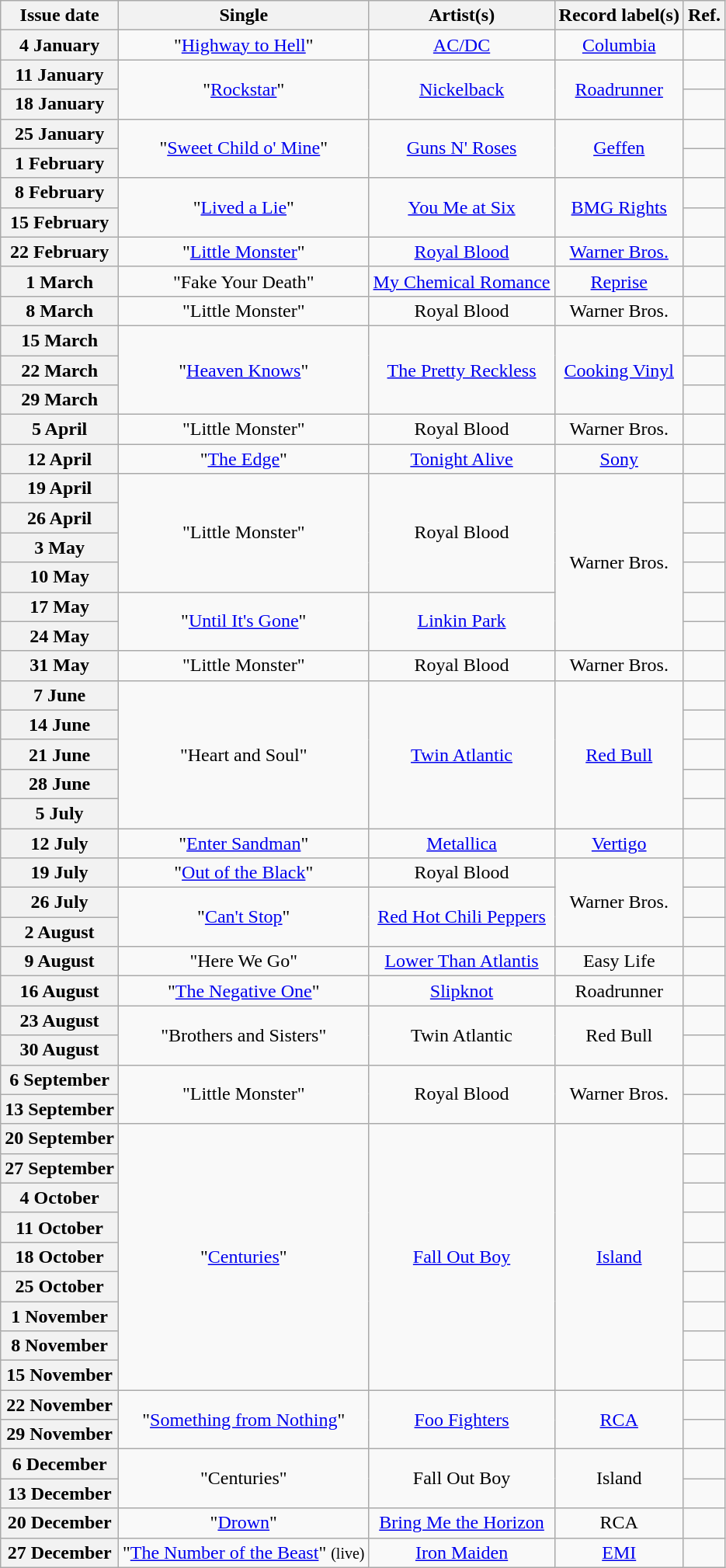<table class="wikitable plainrowheaders" style="text-align:center">
<tr>
<th scope="col">Issue date</th>
<th scope="col">Single</th>
<th scope="col">Artist(s)</th>
<th scope="col">Record label(s)</th>
<th scope="col">Ref.</th>
</tr>
<tr>
<th scope="row">4 January</th>
<td>"<a href='#'>Highway to Hell</a>"</td>
<td><a href='#'>AC/DC</a></td>
<td><a href='#'>Columbia</a></td>
<td></td>
</tr>
<tr>
<th scope="row">11 January</th>
<td rowspan="2">"<a href='#'>Rockstar</a>"</td>
<td rowspan="2"><a href='#'>Nickelback</a></td>
<td rowspan="2"><a href='#'>Roadrunner</a></td>
<td></td>
</tr>
<tr>
<th scope="row">18 January</th>
<td></td>
</tr>
<tr>
<th scope="row">25 January</th>
<td rowspan="2">"<a href='#'>Sweet Child o' Mine</a>"</td>
<td rowspan="2"><a href='#'>Guns N' Roses</a></td>
<td rowspan="2"><a href='#'>Geffen</a></td>
<td></td>
</tr>
<tr>
<th scope="row">1 February</th>
<td></td>
</tr>
<tr>
<th scope="row">8 February</th>
<td rowspan="2">"<a href='#'>Lived a Lie</a>"</td>
<td rowspan="2"><a href='#'>You Me at Six</a></td>
<td rowspan="2"><a href='#'>BMG Rights</a></td>
<td></td>
</tr>
<tr>
<th scope="row">15 February</th>
<td></td>
</tr>
<tr>
<th scope="row">22 February</th>
<td>"<a href='#'>Little Monster</a>"</td>
<td><a href='#'>Royal Blood</a></td>
<td><a href='#'>Warner Bros.</a></td>
<td></td>
</tr>
<tr>
<th scope="row">1 March</th>
<td>"Fake Your Death"</td>
<td><a href='#'>My Chemical Romance</a></td>
<td><a href='#'>Reprise</a></td>
<td></td>
</tr>
<tr>
<th scope="row">8 March</th>
<td>"Little Monster"</td>
<td>Royal Blood</td>
<td>Warner Bros.</td>
<td></td>
</tr>
<tr>
<th scope="row">15 March</th>
<td rowspan="3">"<a href='#'>Heaven Knows</a>"</td>
<td rowspan="3"><a href='#'>The Pretty Reckless</a></td>
<td rowspan="3"><a href='#'>Cooking Vinyl</a></td>
<td></td>
</tr>
<tr>
<th scope="row">22 March</th>
<td></td>
</tr>
<tr>
<th scope="row">29 March</th>
<td></td>
</tr>
<tr>
<th scope="row">5 April</th>
<td>"Little Monster"</td>
<td>Royal Blood</td>
<td>Warner Bros.</td>
<td></td>
</tr>
<tr>
<th scope="row">12 April</th>
<td>"<a href='#'>The Edge</a>"</td>
<td><a href='#'>Tonight Alive</a></td>
<td><a href='#'>Sony</a></td>
<td></td>
</tr>
<tr>
<th scope="row">19 April</th>
<td rowspan="4">"Little Monster"</td>
<td rowspan="4">Royal Blood</td>
<td rowspan="6">Warner Bros.</td>
<td></td>
</tr>
<tr>
<th scope="row">26 April</th>
<td></td>
</tr>
<tr>
<th scope="row">3 May</th>
<td></td>
</tr>
<tr>
<th scope="row">10 May</th>
<td></td>
</tr>
<tr>
<th scope="row">17 May</th>
<td rowspan="2">"<a href='#'>Until It's Gone</a>"</td>
<td rowspan="2"><a href='#'>Linkin Park</a></td>
<td></td>
</tr>
<tr>
<th scope="row">24 May</th>
<td></td>
</tr>
<tr>
<th scope="row">31 May</th>
<td>"Little Monster"</td>
<td>Royal Blood</td>
<td>Warner Bros.</td>
<td></td>
</tr>
<tr>
<th scope="row">7 June</th>
<td rowspan="5">"Heart and Soul"</td>
<td rowspan="5"><a href='#'>Twin Atlantic</a></td>
<td rowspan="5"><a href='#'>Red Bull</a></td>
<td></td>
</tr>
<tr>
<th scope="row">14 June</th>
<td></td>
</tr>
<tr>
<th scope="row">21 June</th>
<td></td>
</tr>
<tr>
<th scope="row">28 June</th>
<td></td>
</tr>
<tr>
<th scope="row">5 July</th>
<td></td>
</tr>
<tr>
<th scope="row">12 July</th>
<td>"<a href='#'>Enter Sandman</a>"</td>
<td><a href='#'>Metallica</a></td>
<td><a href='#'>Vertigo</a></td>
<td></td>
</tr>
<tr>
<th scope="row">19 July</th>
<td>"<a href='#'>Out of the Black</a>"</td>
<td>Royal Blood</td>
<td rowspan="3">Warner Bros.</td>
<td></td>
</tr>
<tr>
<th scope="row">26 July</th>
<td rowspan="2">"<a href='#'>Can't Stop</a>"</td>
<td rowspan="2"><a href='#'>Red Hot Chili Peppers</a></td>
<td></td>
</tr>
<tr>
<th scope="row">2 August</th>
<td></td>
</tr>
<tr>
<th scope="row">9 August</th>
<td>"Here We Go"</td>
<td><a href='#'>Lower Than Atlantis</a></td>
<td>Easy Life</td>
<td></td>
</tr>
<tr>
<th scope="row">16 August</th>
<td>"<a href='#'>The Negative One</a>"</td>
<td><a href='#'>Slipknot</a></td>
<td>Roadrunner</td>
<td></td>
</tr>
<tr>
<th scope="row">23 August</th>
<td rowspan="2">"Brothers and Sisters"</td>
<td rowspan="2">Twin Atlantic</td>
<td rowspan="2">Red Bull</td>
<td></td>
</tr>
<tr>
<th scope="row">30 August</th>
<td></td>
</tr>
<tr>
<th scope="row">6 September</th>
<td rowspan="2">"Little Monster"</td>
<td rowspan="2">Royal Blood</td>
<td rowspan="2">Warner Bros.</td>
<td></td>
</tr>
<tr>
<th scope="row">13 September</th>
<td></td>
</tr>
<tr>
<th scope="row">20 September</th>
<td rowspan="9">"<a href='#'>Centuries</a>"</td>
<td rowspan="9"><a href='#'>Fall Out Boy</a></td>
<td rowspan="9"><a href='#'>Island</a></td>
<td></td>
</tr>
<tr>
<th scope="row">27 September</th>
<td></td>
</tr>
<tr>
<th scope="row">4 October</th>
<td></td>
</tr>
<tr>
<th scope="row">11 October</th>
<td></td>
</tr>
<tr>
<th scope="row">18 October</th>
<td></td>
</tr>
<tr>
<th scope="row">25 October</th>
<td></td>
</tr>
<tr>
<th scope="row">1 November</th>
<td></td>
</tr>
<tr>
<th scope="row">8 November</th>
<td></td>
</tr>
<tr>
<th scope="row">15 November</th>
<td></td>
</tr>
<tr>
<th scope="row">22 November</th>
<td rowspan="2">"<a href='#'>Something from Nothing</a>"</td>
<td rowspan="2"><a href='#'>Foo Fighters</a></td>
<td rowspan="2"><a href='#'>RCA</a></td>
<td></td>
</tr>
<tr>
<th scope="row">29 November</th>
<td></td>
</tr>
<tr>
<th scope="row">6 December</th>
<td rowspan="2">"Centuries"</td>
<td rowspan="2">Fall Out Boy</td>
<td rowspan="2">Island</td>
<td></td>
</tr>
<tr>
<th scope="row">13 December</th>
<td></td>
</tr>
<tr>
<th scope="row">20 December</th>
<td>"<a href='#'>Drown</a>"</td>
<td><a href='#'>Bring Me the Horizon</a></td>
<td>RCA</td>
<td></td>
</tr>
<tr>
<th scope="row">27 December</th>
<td>"<a href='#'>The Number of the Beast</a>" <small>(live)</small></td>
<td><a href='#'>Iron Maiden</a></td>
<td><a href='#'>EMI</a></td>
<td></td>
</tr>
</table>
